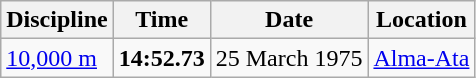<table class='wikitable'>
<tr>
<th>Discipline</th>
<th>Time</th>
<th>Date</th>
<th>Location</th>
</tr>
<tr>
<td><a href='#'>10,000 m</a></td>
<td><strong>14:52.73</strong></td>
<td>25 March 1975</td>
<td align=left> <a href='#'>Alma-Ata</a></td>
</tr>
</table>
